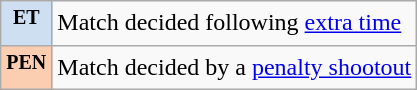<table class="wikitable plainrowheaders">
<tr>
<th scope="row" style="text-align:center; background:#CEDFF2"><sup>ET</sup></th>
<td>Match decided following <a href='#'>extra time</a></td>
</tr>
<tr>
<th scope="row" style="text-align:center; background:#FBCEB1"><sup>PEN</sup></th>
<td>Match decided by a <a href='#'>penalty shootout</a></td>
</tr>
</table>
